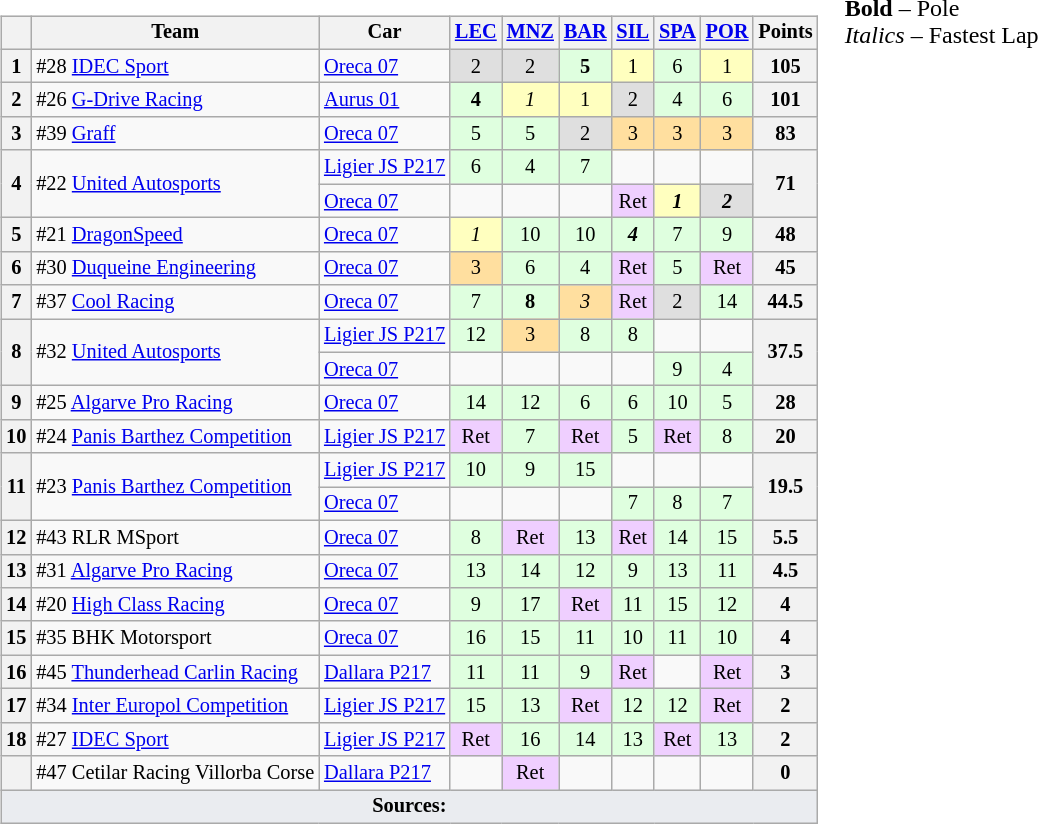<table>
<tr>
<td valign="top"><br><table class="wikitable" style="font-size: 85%; text-align:center;">
<tr>
<th></th>
<th>Team</th>
<th>Car</th>
<th><a href='#'>LEC</a><br></th>
<th><a href='#'>MNZ</a><br></th>
<th><a href='#'>BAR</a><br></th>
<th><a href='#'>SIL</a><br></th>
<th><a href='#'>SPA</a><br></th>
<th><a href='#'>POR</a><br></th>
<th>Points</th>
</tr>
<tr>
<th>1</th>
<td align=left> #28 <a href='#'>IDEC Sport</a></td>
<td align=left><a href='#'>Oreca 07</a></td>
<td style="background:#dfdfdf;">2</td>
<td style="background:#dfdfdf;">2</td>
<td style="background:#dfffdf;"><strong>5</strong></td>
<td style="background:#ffffbf;">1</td>
<td style="background:#dfffdf;">6</td>
<td style="background:#ffffbf;">1</td>
<th>105</th>
</tr>
<tr>
<th>2</th>
<td align=left> #26 <a href='#'>G-Drive Racing</a></td>
<td align=left><a href='#'>Aurus 01</a></td>
<td style="background:#dfffdf;"><strong>4</strong></td>
<td style="background:#ffffbf;"><em>1</em></td>
<td style="background:#ffffbf;">1</td>
<td style="background:#dfdfdf;">2</td>
<td style="background:#dfffdf;">4</td>
<td style="background:#dfffdf;">6</td>
<th>101</th>
</tr>
<tr>
<th>3</th>
<td align=left> #39 <a href='#'>Graff</a></td>
<td align=left><a href='#'>Oreca 07</a></td>
<td style="background:#dfffdf;">5</td>
<td style="background:#dfffdf;">5</td>
<td style="background:#dfdfdf;">2</td>
<td style="background:#ffdf9f;">3</td>
<td style="background:#ffdf9f;">3</td>
<td style="background:#ffdf9f;">3</td>
<th>83</th>
</tr>
<tr>
<th rowspan="2">4</th>
<td rowspan="2" align=left> #22 <a href='#'>United Autosports</a></td>
<td align=left><a href='#'>Ligier JS P217</a></td>
<td style="background:#dfffdf;">6</td>
<td style="background:#dfffdf;">4</td>
<td style="background:#dfffdf;">7</td>
<td></td>
<td></td>
<td></td>
<th rowspan="2">71</th>
</tr>
<tr>
<td align=left><a href='#'>Oreca 07</a></td>
<td></td>
<td></td>
<td></td>
<td style="background:#efcfff;">Ret</td>
<td style="background:#ffffbf;"><strong><em>1</em></strong></td>
<td style="background:#dfdfdf;"><strong><em>2</em></strong></td>
</tr>
<tr>
<th>5</th>
<td align=left> #21 <a href='#'>DragonSpeed</a></td>
<td align=left><a href='#'>Oreca 07</a></td>
<td style="background:#ffffbf;"><em>1</em></td>
<td style="background:#dfffdf;">10</td>
<td style="background:#dfffdf;">10</td>
<td style="background:#dfffdf;"><strong><em>4</em></strong></td>
<td style="background:#dfffdf;">7</td>
<td style="background:#dfffdf;">9</td>
<th>48</th>
</tr>
<tr>
<th>6</th>
<td align=left> #30 <a href='#'>Duqueine Engineering</a></td>
<td align=left><a href='#'>Oreca 07</a></td>
<td style="background:#ffdf9f;">3</td>
<td style="background:#dfffdf;">6</td>
<td style="background:#dfffdf;">4</td>
<td style="background:#efcfff;">Ret</td>
<td style="background:#dfffdf;">5</td>
<td style="background:#efcfff;">Ret</td>
<th>45</th>
</tr>
<tr>
<th>7</th>
<td align=left> #37 <a href='#'>Cool Racing</a></td>
<td align=left><a href='#'>Oreca 07</a></td>
<td style="background:#dfffdf;">7</td>
<td style="background:#dfffdf;"><strong>8</strong></td>
<td style="background:#ffdf9f;"><em>3</em></td>
<td style="background:#efcfff;">Ret</td>
<td style="background:#dfdfdf;">2</td>
<td style="background:#dfffdf;">14</td>
<th>44.5</th>
</tr>
<tr>
<th rowspan="2">8</th>
<td rowspan="2" align=left> #32 <a href='#'>United Autosports</a></td>
<td align=left><a href='#'>Ligier JS P217</a></td>
<td style="background:#dfffdf;">12</td>
<td style="background:#ffdf9f;">3</td>
<td style="background:#dfffdf;">8</td>
<td style="background:#dfffdf;">8</td>
<td></td>
<td></td>
<th rowspan="2">37.5</th>
</tr>
<tr>
<td align=left><a href='#'>Oreca 07</a></td>
<td></td>
<td></td>
<td></td>
<td></td>
<td style="background:#dfffdf;">9</td>
<td style="background:#dfffdf;">4</td>
</tr>
<tr>
<th>9</th>
<td align=left> #25 <a href='#'>Algarve Pro Racing</a></td>
<td align=left><a href='#'>Oreca 07</a></td>
<td style="background:#dfffdf;">14</td>
<td style="background:#dfffdf;">12</td>
<td style="background:#dfffdf;">6</td>
<td style="background:#dfffdf;">6</td>
<td style="background:#dfffdf;">10</td>
<td style="background:#dfffdf;">5</td>
<th>28</th>
</tr>
<tr>
<th>10</th>
<td align=left> #24 <a href='#'>Panis Barthez Competition</a></td>
<td align=left><a href='#'>Ligier JS P217</a></td>
<td style="background:#efcfff;">Ret</td>
<td style="background:#dfffdf;">7</td>
<td style="background:#efcfff;">Ret</td>
<td style="background:#dfffdf;">5</td>
<td style="background:#efcfff;">Ret</td>
<td style="background:#dfffdf;">8</td>
<th>20</th>
</tr>
<tr>
<th rowspan="2">11</th>
<td rowspan="2" align=left> #23 <a href='#'>Panis Barthez Competition</a></td>
<td align=left><a href='#'>Ligier JS P217</a></td>
<td style="background:#dfffdf;">10</td>
<td style="background:#dfffdf;">9</td>
<td style="background:#dfffdf;">15</td>
<td></td>
<td></td>
<td></td>
<th rowspan="2">19.5</th>
</tr>
<tr>
<td align=left><a href='#'>Oreca 07</a></td>
<td></td>
<td></td>
<td></td>
<td style="background:#dfffdf;">7</td>
<td style="background:#dfffdf;">8</td>
<td style="background:#dfffdf;">7</td>
</tr>
<tr>
<th>12</th>
<td align=left> #43 RLR MSport</td>
<td align=left><a href='#'>Oreca 07</a></td>
<td style="background:#dfffdf;">8</td>
<td style="background:#efcfff;">Ret</td>
<td style="background:#dfffdf;">13</td>
<td style="background:#efcfff;">Ret</td>
<td style="background:#dfffdf;">14</td>
<td style="background:#dfffdf;">15</td>
<th>5.5</th>
</tr>
<tr>
<th>13</th>
<td align=left> #31 <a href='#'>Algarve Pro Racing</a></td>
<td align=left><a href='#'>Oreca 07</a></td>
<td style="background:#dfffdf;">13</td>
<td style="background:#dfffdf;">14</td>
<td style="background:#dfffdf;">12</td>
<td style="background:#dfffdf;">9</td>
<td style="background:#dfffdf;">13</td>
<td style="background:#dfffdf;">11</td>
<th>4.5</th>
</tr>
<tr>
<th>14</th>
<td align=left> #20 <a href='#'>High Class Racing</a></td>
<td align=left><a href='#'>Oreca 07</a></td>
<td style="background:#dfffdf;">9</td>
<td style="background:#dfffdf;">17</td>
<td style="background:#efcfff;">Ret</td>
<td style="background:#dfffdf;">11</td>
<td style="background:#dfffdf;">15</td>
<td style="background:#dfffdf;">12</td>
<th>4</th>
</tr>
<tr>
<th>15</th>
<td align=left> #35 BHK Motorsport</td>
<td align=left><a href='#'>Oreca 07</a></td>
<td style="background:#dfffdf;">16</td>
<td style="background:#dfffdf;">15</td>
<td style="background:#dfffdf;">11</td>
<td style="background:#dfffdf;">10</td>
<td style="background:#dfffdf;">11</td>
<td style="background:#dfffdf;">10</td>
<th>4</th>
</tr>
<tr>
<th>16</th>
<td align=left> #45 <a href='#'>Thunderhead Carlin Racing</a></td>
<td align=left><a href='#'>Dallara P217</a></td>
<td style="background:#dfffdf;">11</td>
<td style="background:#dfffdf;">11</td>
<td style="background:#dfffdf;">9</td>
<td style="background:#efcfff;">Ret</td>
<td></td>
<td style="background:#efcfff;">Ret</td>
<th>3</th>
</tr>
<tr>
<th>17</th>
<td align=left> #34 <a href='#'>Inter Europol Competition</a></td>
<td align=left><a href='#'>Ligier JS P217</a></td>
<td style="background:#dfffdf;">15</td>
<td style="background:#dfffdf;">13</td>
<td style="background:#efcfff;">Ret</td>
<td style="background:#dfffdf;">12</td>
<td style="background:#dfffdf;">12</td>
<td style="background:#efcfff;">Ret</td>
<th>2</th>
</tr>
<tr>
<th>18</th>
<td align=left> #27 <a href='#'>IDEC Sport</a></td>
<td align=left><a href='#'>Ligier JS P217</a></td>
<td style="background:#efcfff;">Ret</td>
<td style="background:#dfffdf;">16</td>
<td style="background:#dfffdf;">14</td>
<td style="background:#dfffdf;">13</td>
<td style="background:#efcfff;">Ret</td>
<td style="background:#dfffdf;">13</td>
<th>2</th>
</tr>
<tr>
<th></th>
<td align=left> #47 Cetilar Racing Villorba Corse</td>
<td align=left><a href='#'>Dallara P217</a></td>
<td></td>
<td style="background:#efcfff;">Ret</td>
<td></td>
<td></td>
<td></td>
<td></td>
<th>0</th>
</tr>
<tr class="sortbottom">
<td colspan="10" style="background-color:#EAECF0;text-align:center"><strong>Sources:</strong></td>
</tr>
</table>
</td>
<td valign="top"><br>
<span><strong>Bold</strong> – Pole<br><em>Italics</em> – Fastest Lap</span></td>
</tr>
</table>
